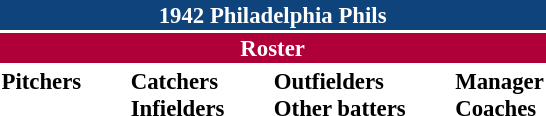<table class="toccolours" style="font-size: 95%;">
<tr>
<th colspan="10" style="background-color: #0f437c; color: white; text-align: center;">1942 Philadelphia Phils</th>
</tr>
<tr>
<td colspan="10" style="background-color: #af0039; color: white; text-align: center;"><strong>Roster</strong></td>
</tr>
<tr>
<td valign="top"><strong>Pitchers</strong><br>












</td>
<td width="25px"></td>
<td valign="top"><strong>Catchers</strong><br>



<strong>Infielders</strong>








</td>
<td width="25px"></td>
<td valign="top"><strong>Outfielders</strong><br>






<strong>Other batters</strong>
</td>
<td width="25px"></td>
<td valign="top"><strong>Manager</strong><br>
<strong>Coaches</strong>

</td>
</tr>
</table>
